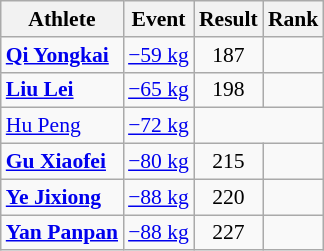<table class="wikitable" style="font-size:90%">
<tr>
<th>Athlete</th>
<th>Event</th>
<th>Result</th>
<th>Rank</th>
</tr>
<tr align=center>
<td align=left><strong><a href='#'>Qi Yongkai</a></strong></td>
<td align=left><a href='#'>−59 kg</a></td>
<td>187</td>
<td></td>
</tr>
<tr align=center>
<td align=left><strong><a href='#'>Liu Lei</a></strong></td>
<td align=left><a href='#'>−65 kg</a></td>
<td>198</td>
<td></td>
</tr>
<tr align=center>
<td align=left><a href='#'>Hu Peng</a></td>
<td align=left><a href='#'>−72 kg</a></td>
<td colspan=2></td>
</tr>
<tr align=center>
<td align=left><strong><a href='#'>Gu Xiaofei</a></strong></td>
<td align=left><a href='#'>−80 kg</a></td>
<td>215</td>
<td></td>
</tr>
<tr align=center>
<td align=left><strong><a href='#'>Ye Jixiong</a></strong></td>
<td align=left><a href='#'>−88 kg</a></td>
<td>220</td>
<td></td>
</tr>
<tr align=center>
<td align=left><strong><a href='#'>Yan Panpan</a></strong></td>
<td align=left><a href='#'>−88 kg</a></td>
<td>227</td>
<td></td>
</tr>
</table>
